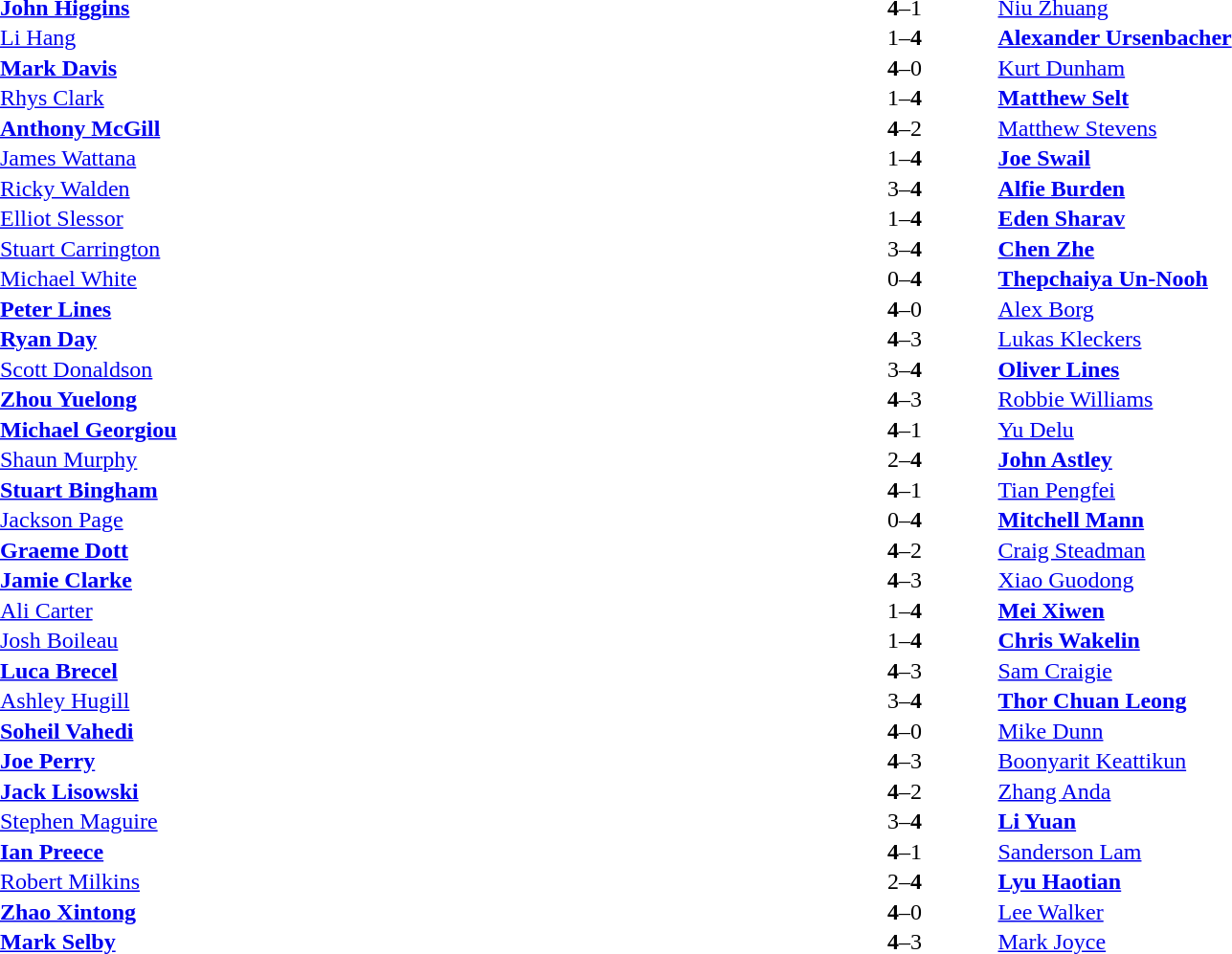<table width="100%" cellspacing="1">
<tr>
<th width=45%></th>
<th width=10%></th>
<th width=45%></th>
</tr>
<tr>
<td> <strong><a href='#'>John Higgins</a></strong></td>
<td align="center"><strong>4</strong>–1</td>
<td> <a href='#'>Niu Zhuang</a></td>
</tr>
<tr>
<td> <a href='#'>Li Hang</a></td>
<td align="center">1–<strong>4</strong></td>
<td> <strong><a href='#'>Alexander Ursenbacher</a></strong></td>
</tr>
<tr>
<td> <strong><a href='#'>Mark Davis</a></strong></td>
<td align="center"><strong>4</strong>–0</td>
<td> <a href='#'>Kurt Dunham</a></td>
</tr>
<tr>
<td> <a href='#'>Rhys Clark</a></td>
<td align="center">1–<strong>4</strong></td>
<td> <strong><a href='#'>Matthew Selt</a></strong></td>
</tr>
<tr>
<td> <strong><a href='#'>Anthony McGill</a></strong></td>
<td align="center"><strong>4</strong>–2</td>
<td> <a href='#'>Matthew Stevens</a></td>
</tr>
<tr>
<td> <a href='#'>James Wattana</a></td>
<td align="center">1–<strong>4</strong></td>
<td> <strong><a href='#'>Joe Swail</a></strong></td>
</tr>
<tr>
<td> <a href='#'>Ricky Walden</a></td>
<td align="center">3–<strong>4</strong></td>
<td> <strong><a href='#'>Alfie Burden</a></strong></td>
</tr>
<tr>
<td> <a href='#'>Elliot Slessor</a></td>
<td align="center">1–<strong>4</strong></td>
<td> <strong><a href='#'>Eden Sharav</a></strong></td>
</tr>
<tr>
<td> <a href='#'>Stuart Carrington</a></td>
<td align="center">3–<strong>4</strong></td>
<td> <strong><a href='#'>Chen Zhe</a></strong></td>
</tr>
<tr>
<td> <a href='#'>Michael White</a></td>
<td align="center">0–<strong>4</strong></td>
<td> <strong><a href='#'>Thepchaiya Un-Nooh</a></strong></td>
</tr>
<tr>
<td> <strong><a href='#'>Peter Lines</a></strong></td>
<td align="center"><strong>4</strong>–0</td>
<td> <a href='#'>Alex Borg</a></td>
</tr>
<tr>
<td> <strong><a href='#'>Ryan Day</a></strong></td>
<td align="center"><strong>4</strong>–3</td>
<td> <a href='#'>Lukas Kleckers</a></td>
</tr>
<tr>
<td> <a href='#'>Scott Donaldson</a></td>
<td align="center">3–<strong>4</strong></td>
<td> <strong><a href='#'>Oliver Lines</a></strong></td>
</tr>
<tr>
<td> <strong><a href='#'>Zhou Yuelong</a></strong></td>
<td align="center"><strong>4</strong>–3</td>
<td> <a href='#'>Robbie Williams</a></td>
</tr>
<tr>
<td> <strong><a href='#'>Michael Georgiou</a></strong></td>
<td align="center"><strong>4</strong>–1</td>
<td> <a href='#'>Yu Delu</a></td>
</tr>
<tr>
<td> <a href='#'>Shaun Murphy</a></td>
<td align="center">2–<strong>4</strong></td>
<td> <strong><a href='#'>John Astley</a></strong></td>
</tr>
<tr>
<td> <strong><a href='#'>Stuart Bingham</a></strong></td>
<td align="center"><strong>4</strong>–1</td>
<td> <a href='#'>Tian Pengfei</a></td>
</tr>
<tr>
<td> <a href='#'>Jackson Page</a></td>
<td align="center">0–<strong>4</strong></td>
<td> <strong><a href='#'>Mitchell Mann</a></strong></td>
</tr>
<tr>
<td> <strong><a href='#'>Graeme Dott</a></strong></td>
<td align="center"><strong>4</strong>–2</td>
<td> <a href='#'>Craig Steadman</a></td>
</tr>
<tr>
<td> <strong><a href='#'>Jamie Clarke</a></strong></td>
<td align="center"><strong>4</strong>–3</td>
<td> <a href='#'>Xiao Guodong</a></td>
</tr>
<tr>
<td> <a href='#'>Ali Carter</a></td>
<td align="center">1–<strong>4</strong></td>
<td> <strong><a href='#'>Mei Xiwen</a></strong></td>
</tr>
<tr>
<td> <a href='#'>Josh Boileau</a></td>
<td align="center">1–<strong>4</strong></td>
<td> <strong><a href='#'>Chris Wakelin</a></strong></td>
</tr>
<tr>
<td> <strong><a href='#'>Luca Brecel</a></strong></td>
<td align="center"><strong>4</strong>–3</td>
<td> <a href='#'>Sam Craigie</a></td>
</tr>
<tr>
<td> <a href='#'>Ashley Hugill</a></td>
<td align="center">3–<strong>4</strong></td>
<td> <strong><a href='#'>Thor Chuan Leong</a></strong></td>
</tr>
<tr>
<td> <strong><a href='#'>Soheil Vahedi</a></strong></td>
<td align="center"><strong>4</strong>–0</td>
<td> <a href='#'>Mike Dunn</a></td>
</tr>
<tr>
<td> <strong><a href='#'>Joe Perry</a></strong></td>
<td align="center"><strong>4</strong>–3</td>
<td> <a href='#'>Boonyarit Keattikun</a></td>
</tr>
<tr>
<td> <strong><a href='#'>Jack Lisowski</a></strong></td>
<td align="center"><strong>4</strong>–2</td>
<td> <a href='#'>Zhang Anda</a></td>
</tr>
<tr CHN>
<td> <a href='#'>Stephen Maguire</a></td>
<td align="center">3–<strong>4</strong></td>
<td> <strong><a href='#'>Li Yuan</a></strong></td>
</tr>
<tr>
<td> <strong><a href='#'>Ian Preece</a></strong></td>
<td align="center"><strong>4</strong>–1</td>
<td> <a href='#'>Sanderson Lam</a></td>
</tr>
<tr>
<td> <a href='#'>Robert Milkins</a></td>
<td align="center">2–<strong>4</strong></td>
<td> <strong><a href='#'>Lyu Haotian</a></strong></td>
</tr>
<tr>
<td> <strong><a href='#'>Zhao Xintong</a></strong></td>
<td align="center"><strong>4</strong>–0</td>
<td> <a href='#'>Lee Walker</a></td>
</tr>
<tr>
<td> <strong><a href='#'>Mark Selby</a></strong></td>
<td align="center"><strong>4</strong>–3</td>
<td> <a href='#'>Mark Joyce</a></td>
</tr>
</table>
